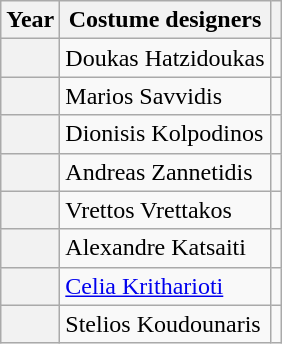<table class="wikitable plainrowheaders">
<tr>
<th>Year</th>
<th>Costume designers</th>
<th></th>
</tr>
<tr>
<th scope="row"></th>
<td>Doukas Hatzidoukas</td>
<td></td>
</tr>
<tr>
<th scope="row"></th>
<td>Marios Savvidis</td>
<td></td>
</tr>
<tr>
<th scope="row"></th>
<td>Dionisis Kolpodinos</td>
<td></td>
</tr>
<tr>
<th scope="row"></th>
<td>Andreas Zannetidis</td>
<td></td>
</tr>
<tr>
<th scope="row"></th>
<td>Vrettos Vrettakos</td>
<td></td>
</tr>
<tr>
<th scope="row"></th>
<td>Alexandre Katsaiti</td>
<td></td>
</tr>
<tr>
<th scope="row"></th>
<td><a href='#'>Celia Kritharioti</a></td>
<td></td>
</tr>
<tr>
<th scope="row"></th>
<td>Stelios Koudounaris</td>
<td></td>
</tr>
</table>
